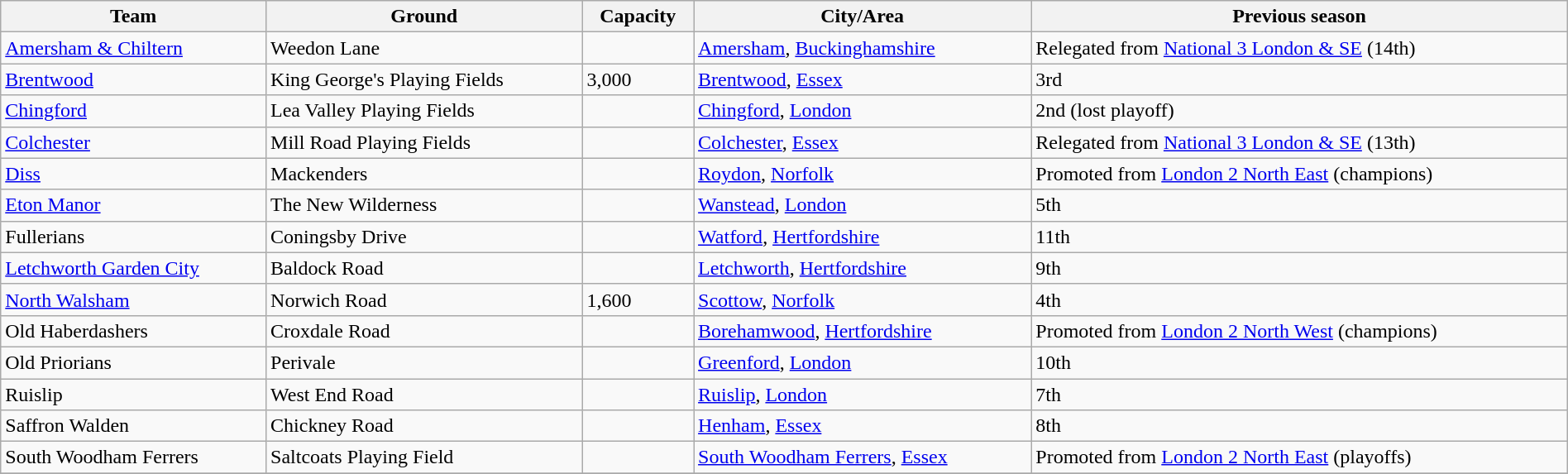<table class="wikitable sortable" width=100%>
<tr>
<th>Team</th>
<th>Ground</th>
<th>Capacity</th>
<th>City/Area</th>
<th>Previous season</th>
</tr>
<tr>
<td><a href='#'>Amersham & Chiltern</a></td>
<td>Weedon Lane</td>
<td></td>
<td><a href='#'>Amersham</a>, <a href='#'>Buckinghamshire</a></td>
<td>Relegated from <a href='#'>National 3 London & SE</a> (14th)</td>
</tr>
<tr>
<td><a href='#'>Brentwood</a></td>
<td>King George's Playing Fields</td>
<td>3,000</td>
<td><a href='#'>Brentwood</a>, <a href='#'>Essex</a></td>
<td>3rd</td>
</tr>
<tr>
<td><a href='#'>Chingford</a></td>
<td>Lea Valley Playing Fields</td>
<td></td>
<td><a href='#'>Chingford</a>, <a href='#'>London</a></td>
<td>2nd (lost playoff)</td>
</tr>
<tr>
<td><a href='#'>Colchester</a></td>
<td>Mill Road Playing Fields</td>
<td></td>
<td><a href='#'>Colchester</a>, <a href='#'>Essex</a></td>
<td>Relegated from <a href='#'>National 3 London & SE</a> (13th)</td>
</tr>
<tr>
<td><a href='#'>Diss</a></td>
<td>Mackenders</td>
<td></td>
<td><a href='#'>Roydon</a>, <a href='#'>Norfolk</a></td>
<td>Promoted from <a href='#'>London 2 North East</a> (champions)</td>
</tr>
<tr>
<td><a href='#'>Eton Manor</a></td>
<td>The New Wilderness</td>
<td></td>
<td><a href='#'>Wanstead</a>, <a href='#'>London</a></td>
<td>5th</td>
</tr>
<tr>
<td>Fullerians</td>
<td>Coningsby Drive</td>
<td></td>
<td><a href='#'>Watford</a>, <a href='#'>Hertfordshire</a></td>
<td>11th</td>
</tr>
<tr>
<td><a href='#'>Letchworth Garden City</a></td>
<td>Baldock Road</td>
<td></td>
<td><a href='#'>Letchworth</a>, <a href='#'>Hertfordshire</a></td>
<td>9th</td>
</tr>
<tr>
<td><a href='#'>North Walsham</a></td>
<td>Norwich Road</td>
<td>1,600</td>
<td><a href='#'>Scottow</a>, <a href='#'>Norfolk</a></td>
<td>4th</td>
</tr>
<tr>
<td>Old Haberdashers</td>
<td>Croxdale Road</td>
<td></td>
<td><a href='#'>Borehamwood</a>, <a href='#'>Hertfordshire</a></td>
<td>Promoted from <a href='#'>London 2 North West</a> (champions)</td>
</tr>
<tr>
<td>Old Priorians</td>
<td>Perivale</td>
<td></td>
<td><a href='#'>Greenford</a>, <a href='#'>London</a></td>
<td>10th</td>
</tr>
<tr>
<td>Ruislip</td>
<td>West End Road</td>
<td></td>
<td><a href='#'>Ruislip</a>, <a href='#'>London</a></td>
<td>7th</td>
</tr>
<tr>
<td>Saffron Walden</td>
<td>Chickney Road</td>
<td></td>
<td><a href='#'>Henham</a>, <a href='#'>Essex</a></td>
<td>8th</td>
</tr>
<tr>
<td>South Woodham Ferrers</td>
<td>Saltcoats Playing Field</td>
<td></td>
<td><a href='#'>South Woodham Ferrers</a>, <a href='#'>Essex</a></td>
<td>Promoted from <a href='#'>London 2 North East</a> (playoffs)</td>
</tr>
<tr>
</tr>
</table>
